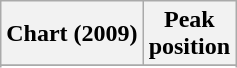<table class="wikitable sortable plainrowheaders" style="text-align:center">
<tr>
<th scope="col">Chart (2009)</th>
<th scope="col">Peak<br>position</th>
</tr>
<tr>
</tr>
<tr>
</tr>
</table>
